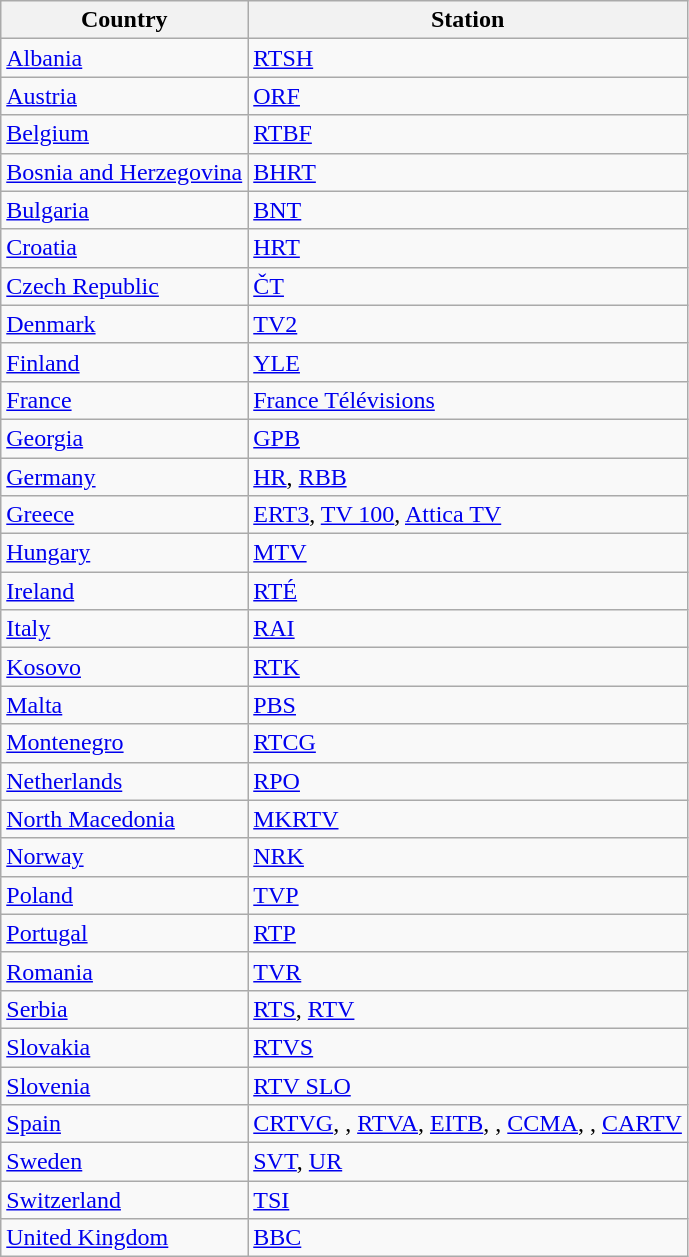<table class="wikitable sortable" border="1">
<tr>
<th scope="col">Country</th>
<th scope="col">Station</th>
</tr>
<tr>
<td><a href='#'>Albania</a></td>
<td><a href='#'>RTSH</a></td>
</tr>
<tr>
<td><a href='#'>Austria</a></td>
<td><a href='#'>ORF</a></td>
</tr>
<tr>
<td><a href='#'>Belgium</a></td>
<td><a href='#'>RTBF</a></td>
</tr>
<tr>
<td><a href='#'>Bosnia and Herzegovina</a></td>
<td><a href='#'>BHRT</a></td>
</tr>
<tr>
<td><a href='#'>Bulgaria</a></td>
<td><a href='#'>BNT</a></td>
</tr>
<tr>
<td><a href='#'>Croatia</a></td>
<td><a href='#'>HRT</a></td>
</tr>
<tr>
<td><a href='#'>Czech Republic</a></td>
<td><a href='#'>ČT</a></td>
</tr>
<tr>
<td><a href='#'>Denmark</a></td>
<td><a href='#'>TV2</a></td>
</tr>
<tr>
<td><a href='#'>Finland</a></td>
<td><a href='#'>YLE</a></td>
</tr>
<tr>
<td><a href='#'>France</a></td>
<td><a href='#'>France Télévisions</a></td>
</tr>
<tr>
<td><a href='#'>Georgia</a></td>
<td><a href='#'>GPB</a></td>
</tr>
<tr>
<td><a href='#'>Germany</a></td>
<td><a href='#'>HR</a>, <a href='#'>RBB</a></td>
</tr>
<tr>
<td><a href='#'>Greece</a></td>
<td><a href='#'>ERT3</a>, <a href='#'>TV 100</a>, <a href='#'>Attica TV</a></td>
</tr>
<tr>
<td><a href='#'>Hungary</a></td>
<td><a href='#'>MTV</a></td>
</tr>
<tr>
<td><a href='#'>Ireland</a></td>
<td><a href='#'>RTÉ</a></td>
</tr>
<tr>
<td><a href='#'>Italy</a></td>
<td><a href='#'>RAI</a></td>
</tr>
<tr>
<td><a href='#'>Kosovo</a></td>
<td><a href='#'>RTK</a></td>
</tr>
<tr>
<td><a href='#'>Malta</a></td>
<td><a href='#'>PBS</a></td>
</tr>
<tr>
<td><a href='#'>Montenegro</a></td>
<td><a href='#'>RTCG</a></td>
</tr>
<tr>
<td><a href='#'>Netherlands</a></td>
<td><a href='#'>RPO</a></td>
</tr>
<tr>
<td><a href='#'>North Macedonia</a></td>
<td><a href='#'>MKRTV</a></td>
</tr>
<tr>
<td><a href='#'>Norway</a></td>
<td><a href='#'>NRK</a></td>
</tr>
<tr>
<td><a href='#'>Poland</a></td>
<td><a href='#'>TVP</a></td>
</tr>
<tr>
<td><a href='#'>Portugal</a></td>
<td><a href='#'>RTP</a></td>
</tr>
<tr>
<td><a href='#'>Romania</a></td>
<td><a href='#'>TVR</a></td>
</tr>
<tr>
<td><a href='#'>Serbia</a></td>
<td><a href='#'>RTS</a>, <a href='#'>RTV</a></td>
</tr>
<tr>
<td><a href='#'>Slovakia</a></td>
<td><a href='#'>RTVS</a></td>
</tr>
<tr>
<td><a href='#'>Slovenia</a></td>
<td><a href='#'>RTV SLO</a></td>
</tr>
<tr>
<td><a href='#'>Spain</a></td>
<td><a href='#'>CRTVG</a>, , <a href='#'>RTVA</a>, <a href='#'>EITB</a>, , <a href='#'>CCMA</a>, , <a href='#'>CARTV</a></td>
</tr>
<tr>
<td><a href='#'>Sweden</a></td>
<td><a href='#'>SVT</a>, <a href='#'>UR</a></td>
</tr>
<tr>
<td><a href='#'>Switzerland</a></td>
<td><a href='#'>TSI</a></td>
</tr>
<tr>
<td><a href='#'>United Kingdom</a></td>
<td><a href='#'>BBC</a></td>
</tr>
</table>
